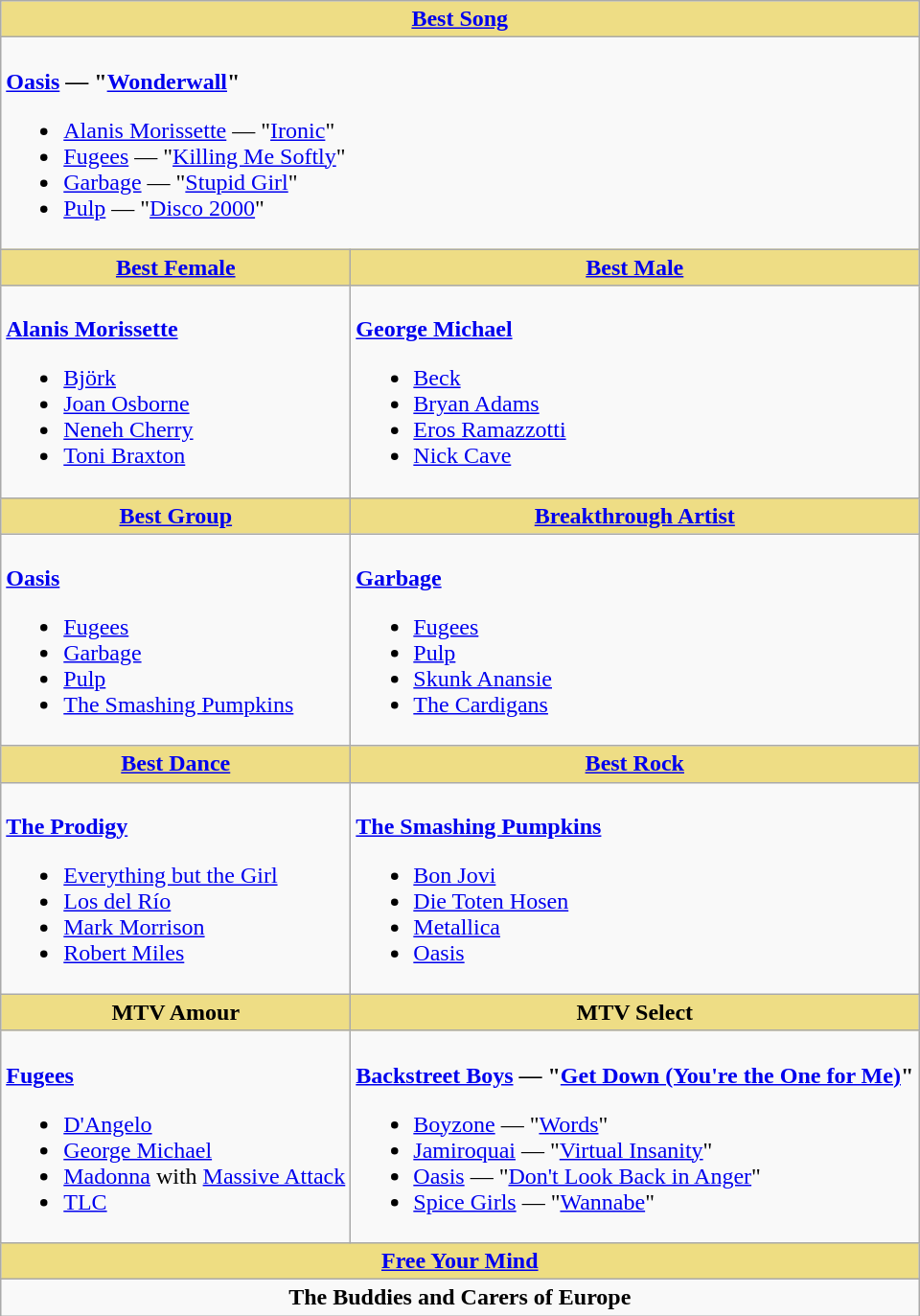<table class=wikitable style="width="100%">
<tr>
<th style="background:#EEDD85; width=50%" colspan="2"><a href='#'>Best Song</a></th>
</tr>
<tr>
<td valign="top" colspan="2"><br><strong><a href='#'>Oasis</a> — "<a href='#'>Wonderwall</a>"</strong><ul><li><a href='#'>Alanis Morissette</a> — "<a href='#'>Ironic</a>"</li><li><a href='#'>Fugees</a> — "<a href='#'>Killing Me Softly</a>"</li><li><a href='#'>Garbage</a> — "<a href='#'>Stupid Girl</a>"</li><li><a href='#'>Pulp</a> — "<a href='#'>Disco 2000</a>"</li></ul></td>
</tr>
<tr>
<th style="background:#EEDD85; width=50%"><a href='#'>Best Female</a></th>
<th style="background:#EEDD85; width=50%"><a href='#'>Best Male</a></th>
</tr>
<tr>
<td valign="top"><br><strong><a href='#'>Alanis Morissette</a></strong><ul><li><a href='#'>Björk</a></li><li><a href='#'>Joan Osborne</a></li><li><a href='#'>Neneh Cherry</a></li><li><a href='#'>Toni Braxton</a></li></ul></td>
<td valign="top"><br><strong><a href='#'>George Michael</a></strong><ul><li><a href='#'>Beck</a></li><li><a href='#'>Bryan Adams</a></li><li><a href='#'>Eros Ramazzotti</a></li><li><a href='#'>Nick Cave</a></li></ul></td>
</tr>
<tr>
<th style="background:#EEDD85; width=50%"><a href='#'>Best Group</a></th>
<th style="background:#EEDD85; width=50%"><a href='#'>Breakthrough Artist</a></th>
</tr>
<tr>
<td valign="top"><br><strong><a href='#'>Oasis</a></strong><ul><li><a href='#'>Fugees</a></li><li><a href='#'>Garbage</a></li><li><a href='#'>Pulp</a></li><li><a href='#'>The Smashing Pumpkins</a></li></ul></td>
<td valign="top"><br><strong><a href='#'>Garbage</a></strong><ul><li><a href='#'>Fugees</a></li><li><a href='#'>Pulp</a></li><li><a href='#'>Skunk Anansie</a></li><li><a href='#'>The Cardigans</a></li></ul></td>
</tr>
<tr>
<th style="background:#EEDD85; width=50%"><a href='#'>Best Dance</a></th>
<th style="background:#EEDD85; width=50%"><a href='#'>Best Rock</a></th>
</tr>
<tr>
<td valign="top"><br><strong><a href='#'>The Prodigy</a></strong><ul><li><a href='#'>Everything but the Girl</a></li><li><a href='#'>Los del Río</a></li><li><a href='#'>Mark Morrison</a></li><li><a href='#'>Robert Miles</a></li></ul></td>
<td valign="top"><br><strong><a href='#'>The Smashing Pumpkins</a></strong><ul><li><a href='#'>Bon Jovi</a></li><li><a href='#'>Die Toten Hosen</a></li><li><a href='#'>Metallica</a></li><li><a href='#'>Oasis</a></li></ul></td>
</tr>
<tr>
<th style="background:#EEDD85; width=50%">MTV Amour</th>
<th style="background:#EEDD85; width=50%">MTV Select</th>
</tr>
<tr>
<td valign="top"><br><strong><a href='#'>Fugees</a></strong><ul><li><a href='#'>D'Angelo</a></li><li><a href='#'>George Michael</a></li><li><a href='#'>Madonna</a> with <a href='#'>Massive Attack</a></li><li><a href='#'>TLC</a></li></ul></td>
<td valign="top"><br><strong><a href='#'>Backstreet Boys</a> — "<a href='#'>Get Down (You're the One for Me)</a>"</strong><ul><li><a href='#'>Boyzone</a> — "<a href='#'>Words</a>"</li><li><a href='#'>Jamiroquai</a> — "<a href='#'>Virtual Insanity</a>"</li><li><a href='#'>Oasis</a> — "<a href='#'>Don't Look Back in Anger</a>"</li><li><a href='#'>Spice Girls</a> — "<a href='#'>Wannabe</a>"</li></ul></td>
</tr>
<tr>
<th style="background:#EEDD82; width=50%" colspan="2"><a href='#'>Free Your Mind</a></th>
</tr>
<tr>
<td colspan="2" style="text-align: center;"><strong>The Buddies and Carers of Europe</strong></td>
</tr>
</table>
